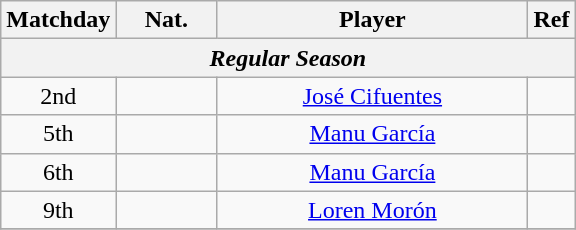<table class="wikitable sortable" style="text-align: center;">
<tr>
<th>Matchday</th>
<th width=60>Nat.</th>
<th width=200>Player</th>
<th>Ref</th>
</tr>
<tr>
<th colspan="4" text-align:center;"><em>Regular Season</em></th>
</tr>
<tr>
<td>2nd</td>
<td></td>
<td><a href='#'>José Cifuentes</a></td>
<td></td>
</tr>
<tr>
<td>5th</td>
<td></td>
<td><a href='#'>Manu García</a></td>
<td></td>
</tr>
<tr>
<td>6th</td>
<td></td>
<td><a href='#'>Manu García</a></td>
<td></td>
</tr>
<tr>
<td>9th</td>
<td></td>
<td><a href='#'>Loren Morón</a></td>
<td></td>
</tr>
<tr>
</tr>
</table>
